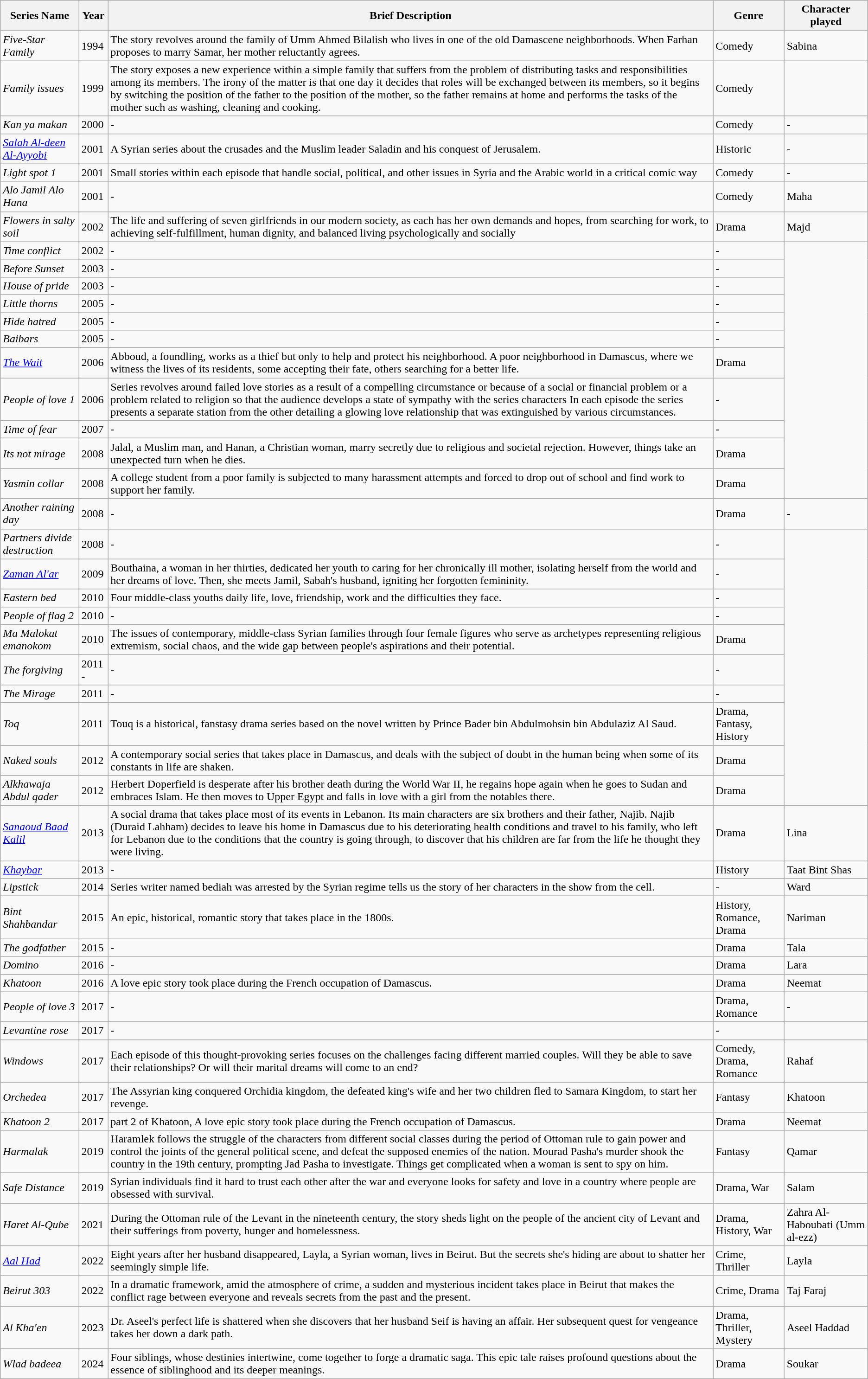<table class="wikitable sortable">
<tr>
<th>Series Name</th>
<th>Year</th>
<th>Brief Description</th>
<th>Genre</th>
<th>Character played</th>
</tr>
<tr>
<td><em>Five-Star Family</em></td>
<td>1994</td>
<td>The story revolves around the family of Umm Ahmed Bilalish who lives in one of the old Damascene neighborhoods. When Farhan proposes to marry Samar, her mother reluctantly agrees.</td>
<td>Comedy</td>
<td>Sabina</td>
</tr>
<tr>
<td><em>Family issues</em></td>
<td>1999</td>
<td>The story exposes a new experience within a simple family that suffers from the problem of distributing tasks and responsibilities among its members. The irony of the matter is that one day it decides that roles will be exchanged between its members, so it begins by switching the position of the father to the position of the mother, so the father remains at home and performs the tasks of the mother such as washing, cleaning and cooking.</td>
<td>Comedy</td>
</tr>
<tr>
<td><em>Kan ya makan</em></td>
<td>2000</td>
<td>-</td>
<td>Comedy</td>
<td>-</td>
</tr>
<tr>
<td><em><a href='#'>Salah Al-deen Al-Ayyobi</a></em></td>
<td>2001</td>
<td>A Syrian series about the crusades and the Muslim leader Saladin and his conquest of Jerusalem.</td>
<td>Historic</td>
<td>-</td>
</tr>
<tr>
<td><em>Light spot 1</em></td>
<td>2001</td>
<td>Small stories within each episode that handle social, political, and other issues in Syria and the Arabic world in a critical comic way</td>
<td>Comedy</td>
<td>-</td>
</tr>
<tr>
<td><em>Alo Jamil Alo Hana</em></td>
<td>2001</td>
<td>-</td>
<td>Comedy</td>
<td>Maha</td>
</tr>
<tr>
<td><em> Flowers in salty soil</em></td>
<td>2002</td>
<td>The life and suffering of seven girlfriends in our modern society, as each has her own demands and hopes, from searching for work, to achieving self-fulfillment, human dignity, and balanced living psychologically and socially</td>
<td>Drama</td>
<td>Majd</td>
</tr>
<tr>
<td><em>Time conflict</em></td>
<td>2002</td>
<td>-</td>
<td>-</td>
</tr>
<tr>
<td><em>Before Sunset</em></td>
<td>2003</td>
<td>-</td>
<td>-</td>
</tr>
<tr>
<td><em>House of pride</em></td>
<td>2003</td>
<td>-</td>
<td>-</td>
</tr>
<tr>
<td><em>Little thorns</em></td>
<td>2005</td>
<td>-</td>
<td>-</td>
</tr>
<tr>
<td><em>Hide hatred</em></td>
<td>2005</td>
<td>-</td>
<td>-</td>
</tr>
<tr>
<td><em>Baibars</em></td>
<td>2005</td>
<td>-</td>
<td>-</td>
</tr>
<tr>
<td><em><a href='#'>The Wait</a></em></td>
<td>2006</td>
<td>Abboud, a foundling, works as a thief but only to help and protect his neighborhood. A poor neighborhood in Damascus, where we witness the lives of its residents, some accepting their fate, others searching for a better life.</td>
<td>Drama</td>
</tr>
<tr>
<td><em>People of love 1</em></td>
<td>2006</td>
<td>Series revolves around failed love stories as a result of a compelling circumstance or because of a social or financial problem or a problem related to religion so that the audience develops a state of sympathy with the series characters In each episode the series presents a separate station from the other detailing a glowing love relationship that was extinguished by various circumstances.</td>
<td>-</td>
</tr>
<tr>
<td><em>Time of fear</em></td>
<td>2007</td>
<td>-</td>
<td>-</td>
</tr>
<tr>
<td><em>Its not mirage</em></td>
<td>2008</td>
<td>Jalal, a Muslim man, and Hanan, a Christian woman, marry secretly due to religious and societal rejection. However, things take an unexpected turn when he dies.</td>
<td>Drama</td>
</tr>
<tr>
<td><em>Yasmin collar</em> </td>
<td>2008</td>
<td>A college student from a poor family is subjected to many harassment attempts and forced to drop out of school and find work to support her family.</td>
<td>Drama</td>
</tr>
<tr>
<td><em>Another raining day</em></td>
<td>2008</td>
<td>-</td>
<td>Drama</td>
<td>-</td>
</tr>
<tr>
<td><em>Partners divide destruction</em></td>
<td>2008</td>
<td>-</td>
<td>-</td>
</tr>
<tr>
<td><em><a href='#'>Zaman Al'ar</a></em></td>
<td>2009</td>
<td>Bouthaina, a woman in her thirties, dedicated her youth to caring for her chronically ill mother, isolating herself from the world and her dreams of love. Then, she meets Jamil, Sabah's husband, igniting her forgotten femininity.</td>
<td>-</td>
</tr>
<tr>
<td><em>Eastern bed</em></td>
<td>2010</td>
<td>Four middle-class youths daily life, love, friendship, work and the difficulties they face.</td>
<td>-</td>
</tr>
<tr>
<td><em>People of flag 2</em></td>
<td>2010</td>
<td>-</td>
<td>-</td>
</tr>
<tr>
<td><em>Ma Malokat emanokom</em></td>
<td>2010</td>
<td>The issues of contemporary, middle-class Syrian families through four female figures who serve as archetypes representing religious extremism, social chaos, and the wide gap between people's aspirations and their potential.</td>
<td>Drama</td>
</tr>
<tr>
<td><em>The forgiving</em></td>
<td>2011 -</td>
<td>-</td>
<td>-</td>
</tr>
<tr>
<td><em>The Mirage</em></td>
<td>2011</td>
<td>-</td>
<td>-</td>
</tr>
<tr>
<td><em>Toq</em></td>
<td>2011</td>
<td>Touq is a historical, fanstasy drama series based on the novel written by Prince Bader bin Abdulmohsin bin Abdulaziz Al Saud.</td>
<td>Drama, Fantasy, History</td>
</tr>
<tr>
<td><em>Naked souls</em></td>
<td>2012</td>
<td>A contemporary social series that takes place in Damascus, and deals with the subject of doubt in the human being when some of its constants in life are shaken.</td>
<td>Drama</td>
</tr>
<tr>
<td><em>Alkhawaja Abdul qader</em></td>
<td>2012</td>
<td>Herbert Doperfield is desperate after his brother death during the World War II, he regains hope again when he goes to Sudan and embraces Islam. He then moves to Upper Egypt and falls in love with a girl from the notables there.</td>
<td>Drama</td>
</tr>
<tr>
<td><em><a href='#'>Sanaoud Baad Kalil</a></em></td>
<td>2013</td>
<td>A social drama that takes place most of its events in Lebanon. Its main characters are six brothers and their father, Najib. Najib (Duraid Lahham) decides to leave his home in Damascus due to his deteriorating health conditions and travel to his family, who left for Lebanon due to the conditions that the country is going through, to discover that his children are far from the life he thought they were living.</td>
<td>Drama</td>
<td>Lina</td>
</tr>
<tr>
<td><em><a href='#'>Khaybar</a></em></td>
<td>2013</td>
<td>-</td>
<td>History</td>
<td>Taat Bint Shas</td>
</tr>
<tr>
<td><em>Lipstick</em></td>
<td>2014</td>
<td>Series writer named bediah was arrested by the Syrian regime tells us the story of her characters in the show from the cell.</td>
<td>-</td>
<td>Ward</td>
</tr>
<tr>
<td><em>Bint Shahbandar</em></td>
<td>2015</td>
<td>An epic, historical, romantic story that takes place in the 1800s.</td>
<td>History, Romance, Drama</td>
<td>Nariman</td>
</tr>
<tr>
<td><em>The godfather</em></td>
<td>2015</td>
<td>-</td>
<td>Drama</td>
<td>Tala</td>
</tr>
<tr>
<td><em>Domino</em></td>
<td>2016</td>
<td>-</td>
<td>Drama</td>
<td>Lara</td>
</tr>
<tr>
<td><em>Khatoon</em></td>
<td>2016</td>
<td>A love epic story took place during the French occupation of Damascus.</td>
<td>Drama</td>
<td>Neemat</td>
</tr>
<tr>
<td><em>People of love 3</em></td>
<td>2017</td>
<td>-</td>
<td>Drama, Romance</td>
<td>-</td>
</tr>
<tr>
<td><em>Levantine rose</em></td>
<td>2017</td>
<td>-</td>
<td>-</td>
</tr>
<tr>
<td><em>Windows</em></td>
<td>2017</td>
<td>Each episode of this thought-provoking series focuses on the challenges facing different married couples. Will they be able to save their relationships? Or will their marital dreams will come to an end?</td>
<td>Comedy, Drama, Romance</td>
<td>Rahaf</td>
</tr>
<tr>
<td><em>Orchedea</em></td>
<td>2017</td>
<td>The Assyrian king conquered Orchidia kingdom, the defeated king's wife and her two children fled to Samara Kingdom, to start her revenge.</td>
<td>Fantasy</td>
<td>Khatoon</td>
</tr>
<tr>
<td><em>Khatoon 2</em></td>
<td>2017</td>
<td>part 2 of Khatoon, A love epic story took place during the French occupation of Damascus.</td>
<td>Drama</td>
<td>Neemat</td>
</tr>
<tr>
<td><em>Harmalak</em></td>
<td>2019</td>
<td>Haramlek follows the struggle of the characters from different social classes during the period of Ottoman rule to gain power and control the joints of the general political scene, and defeat the supposed enemies of the nation. Mourad Pasha's murder shook the country in the 19th century, prompting Jad Pasha to investigate. Things get complicated when a woman is sent to spy on him.</td>
<td>Fantasy</td>
<td>Qamar</td>
</tr>
<tr>
<td><em>Safe Distance</em></td>
<td>2019</td>
<td>Syrian individuals find it hard to trust each other after the war and everyone looks for safety and love in a country where people are obsessed with survival.</td>
<td>Drama, War</td>
<td>Salam</td>
</tr>
<tr>
<td><em>Haret Al-Qube </em></td>
<td>2021</td>
<td>During the Ottoman rule of the Levant in the nineteenth century, the story sheds light on the people of the ancient city of Levant and their sufferings from poverty, hunger and homelessness.</td>
<td>Drama, History, War</td>
<td>Zahra Al-Haboubati (Umm al-ezz)</td>
</tr>
<tr>
<td><em> <a href='#'>Aal Had</a> </em></td>
<td>2022</td>
<td>Eight years after her husband disappeared, Layla, a Syrian woman, lives in Beirut. But the secrets she's hiding are about to shatter her seemingly simple life.</td>
<td>Crime, Thriller</td>
<td>Layla</td>
</tr>
<tr>
<td><em> Beirut 303 </em></td>
<td>2022</td>
<td>In a dramatic framework, amid the atmosphere of crime, a sudden and mysterious incident takes place in Beirut that makes the conflict rage between everyone and reveals secrets from the past and the present.</td>
<td>Crime, Drama</td>
<td>Taj Faraj</td>
</tr>
<tr>
<td><em> Al Kha'en </em></td>
<td>2023</td>
<td>Dr. Aseel's perfect life is shattered when she discovers that her husband Seif is having an affair. Her subsequent quest for vengeance takes her down a dark path.</td>
<td>Drama, Thriller, Mystery</td>
<td>Aseel Haddad</td>
</tr>
<tr>
<td><em>Wlad badeea</em></td>
<td>2024</td>
<td>Four siblings, whose destinies intertwine, come together to forge a dramatic saga. This epic tale raises profound questions about the essence of siblinghood and its deeper meanings.</td>
<td>Drama</td>
<td>Soukar</td>
</tr>
</table>
